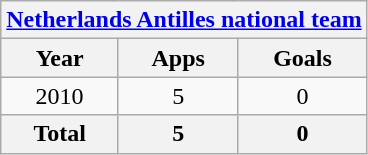<table class="wikitable" style="text-align:center">
<tr>
<th colspan=3><a href='#'>Netherlands Antilles national team</a></th>
</tr>
<tr>
<th>Year</th>
<th>Apps</th>
<th>Goals</th>
</tr>
<tr>
<td>2010</td>
<td>5</td>
<td>0</td>
</tr>
<tr>
<th>Total</th>
<th>5</th>
<th>0</th>
</tr>
</table>
